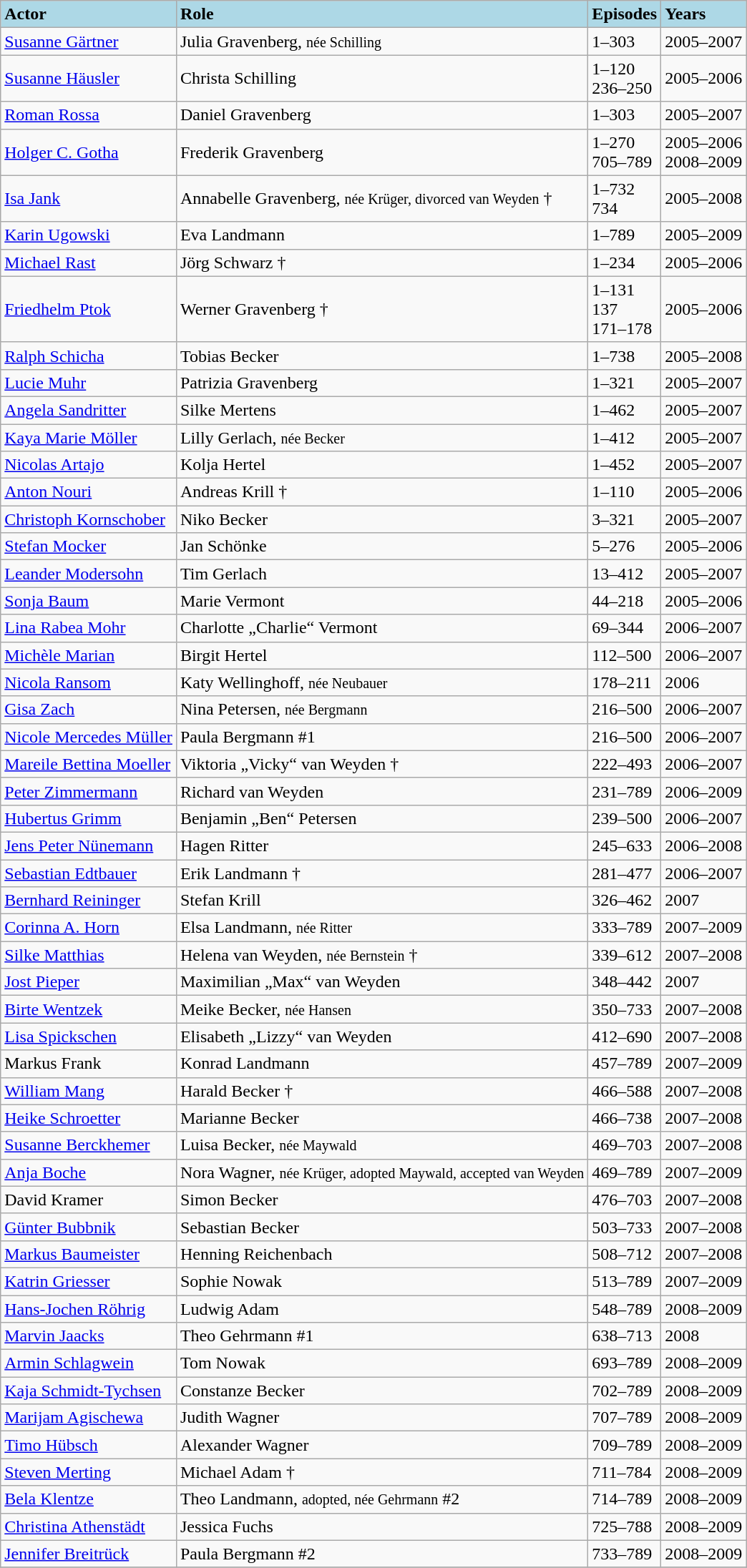<table class="wikitable">
<tr>
<td bgcolor="#add8e6"><strong>Actor</strong></td>
<td bgcolor="#add8e6"><strong>Role</strong></td>
<td bgcolor="#add8e6"><strong>Episodes</strong></td>
<td bgcolor="#add8e6"><strong>Years</strong></td>
</tr>
<tr>
<td><a href='#'>Susanne Gärtner</a></td>
<td>Julia Gravenberg, <small>née Schilling</small></td>
<td>1–303</td>
<td>2005–2007</td>
</tr>
<tr>
<td><a href='#'>Susanne Häusler</a></td>
<td>Christa Schilling</td>
<td>1–120<br>236–250</td>
<td>2005–2006</td>
</tr>
<tr>
<td><a href='#'>Roman Rossa</a></td>
<td>Daniel Gravenberg</td>
<td>1–303</td>
<td>2005–2007</td>
</tr>
<tr>
<td><a href='#'>Holger C. Gotha</a></td>
<td>Frederik Gravenberg</td>
<td>1–270<br>705–789</td>
<td>2005–2006<br>2008–2009</td>
</tr>
<tr>
<td><a href='#'>Isa Jank</a></td>
<td>Annabelle Gravenberg, <small>née Krüger, divorced van Weyden</small> †</td>
<td>1–732<br>734<br></td>
<td>2005–2008</td>
</tr>
<tr>
<td><a href='#'>Karin Ugowski</a></td>
<td>Eva Landmann</td>
<td>1–789</td>
<td>2005–2009</td>
</tr>
<tr>
<td><a href='#'>Michael Rast</a></td>
<td>Jörg Schwarz †</td>
<td>1–234</td>
<td>2005–2006</td>
</tr>
<tr>
<td><a href='#'>Friedhelm Ptok</a></td>
<td>Werner Gravenberg †</td>
<td>1–131<br>137<br>171–178<br></td>
<td>2005–2006</td>
</tr>
<tr>
<td><a href='#'>Ralph Schicha</a></td>
<td>Tobias Becker</td>
<td>1–738</td>
<td>2005–2008</td>
</tr>
<tr>
<td><a href='#'>Lucie Muhr</a></td>
<td>Patrizia Gravenberg</td>
<td>1–321</td>
<td>2005–2007</td>
</tr>
<tr>
<td><a href='#'>Angela Sandritter</a></td>
<td>Silke Mertens</td>
<td>1–462</td>
<td>2005–2007</td>
</tr>
<tr>
<td><a href='#'>Kaya Marie Möller</a></td>
<td>Lilly Gerlach, <small>née Becker</small></td>
<td>1–412</td>
<td>2005–2007</td>
</tr>
<tr>
<td><a href='#'>Nicolas Artajo</a></td>
<td>Kolja Hertel</td>
<td>1–452</td>
<td>2005–2007</td>
</tr>
<tr>
<td><a href='#'>Anton Nouri</a></td>
<td>Andreas Krill †</td>
<td>1–110</td>
<td>2005–2006</td>
</tr>
<tr>
<td><a href='#'>Christoph Kornschober</a></td>
<td>Niko Becker</td>
<td>3–321</td>
<td>2005–2007</td>
</tr>
<tr>
<td><a href='#'>Stefan Mocker</a></td>
<td>Jan Schönke</td>
<td>5–276</td>
<td>2005–2006</td>
</tr>
<tr>
<td><a href='#'>Leander Modersohn</a></td>
<td>Tim Gerlach</td>
<td>13–412</td>
<td>2005–2007</td>
</tr>
<tr>
<td><a href='#'>Sonja Baum</a></td>
<td>Marie Vermont</td>
<td>44–218</td>
<td>2005–2006</td>
</tr>
<tr>
<td><a href='#'>Lina Rabea Mohr</a></td>
<td>Charlotte „Charlie“ Vermont</td>
<td>69–344</td>
<td>2006–2007</td>
</tr>
<tr>
<td><a href='#'>Michèle Marian</a></td>
<td>Birgit Hertel</td>
<td>112–500</td>
<td>2006–2007</td>
</tr>
<tr>
<td><a href='#'>Nicola Ransom</a></td>
<td>Katy Wellinghoff, <small>née Neubauer</small></td>
<td>178–211</td>
<td>2006</td>
</tr>
<tr>
<td><a href='#'>Gisa Zach</a></td>
<td>Nina Petersen, <small>née Bergmann</small></td>
<td>216–500</td>
<td>2006–2007</td>
</tr>
<tr>
<td><a href='#'>Nicole Mercedes Müller</a></td>
<td>Paula Bergmann #1</td>
<td>216–500</td>
<td>2006–2007</td>
</tr>
<tr>
<td><a href='#'>Mareile Bettina Moeller</a></td>
<td>Viktoria „Vicky“ van Weyden †</td>
<td>222–493</td>
<td>2006–2007</td>
</tr>
<tr>
<td><a href='#'>Peter Zimmermann</a></td>
<td>Richard van Weyden</td>
<td>231–789</td>
<td>2006–2009</td>
</tr>
<tr>
<td><a href='#'>Hubertus Grimm</a></td>
<td>Benjamin „Ben“ Petersen</td>
<td>239–500</td>
<td>2006–2007</td>
</tr>
<tr>
<td><a href='#'>Jens Peter Nünemann</a></td>
<td>Hagen Ritter</td>
<td>245–633</td>
<td>2006–2008</td>
</tr>
<tr>
<td><a href='#'>Sebastian Edtbauer</a></td>
<td>Erik Landmann †</td>
<td>281–477</td>
<td>2006–2007</td>
</tr>
<tr>
<td><a href='#'>Bernhard Reininger</a></td>
<td>Stefan Krill</td>
<td>326–462</td>
<td>2007</td>
</tr>
<tr>
<td><a href='#'>Corinna A. Horn</a></td>
<td>Elsa Landmann, <small>née Ritter</small></td>
<td>333–789</td>
<td>2007–2009</td>
</tr>
<tr>
<td><a href='#'>Silke Matthias</a></td>
<td>Helena van Weyden, <small>née Bernstein</small> †</td>
<td>339–612</td>
<td>2007–2008</td>
</tr>
<tr>
<td><a href='#'>Jost Pieper</a></td>
<td>Maximilian „Max“ van Weyden</td>
<td>348–442</td>
<td>2007</td>
</tr>
<tr>
<td><a href='#'>Birte Wentzek</a></td>
<td>Meike Becker, <small>née Hansen</small></td>
<td>350–733</td>
<td>2007–2008</td>
</tr>
<tr>
<td><a href='#'>Lisa Spickschen</a></td>
<td>Elisabeth „Lizzy“ van Weyden</td>
<td>412–690</td>
<td>2007–2008</td>
</tr>
<tr>
<td>Markus Frank</td>
<td>Konrad Landmann</td>
<td>457–789</td>
<td>2007–2009</td>
</tr>
<tr>
<td><a href='#'>William Mang</a></td>
<td>Harald Becker †</td>
<td>466–588</td>
<td>2007–2008</td>
</tr>
<tr>
<td><a href='#'>Heike Schroetter</a></td>
<td>Marianne Becker</td>
<td>466–738</td>
<td>2007–2008</td>
</tr>
<tr>
<td><a href='#'>Susanne Berckhemer</a></td>
<td>Luisa Becker, <small>née Maywald</small></td>
<td>469–703</td>
<td>2007–2008</td>
</tr>
<tr>
<td><a href='#'>Anja Boche</a></td>
<td>Nora Wagner, <small>née Krüger, adopted Maywald, accepted van Weyden</small></td>
<td>469–789</td>
<td>2007–2009</td>
</tr>
<tr>
<td>David Kramer</td>
<td>Simon Becker</td>
<td>476–703</td>
<td>2007–2008</td>
</tr>
<tr>
<td><a href='#'>Günter Bubbnik</a></td>
<td>Sebastian Becker</td>
<td>503–733</td>
<td>2007–2008</td>
</tr>
<tr>
<td><a href='#'>Markus Baumeister</a></td>
<td>Henning Reichenbach</td>
<td>508–712</td>
<td>2007–2008</td>
</tr>
<tr>
<td><a href='#'>Katrin Griesser</a></td>
<td>Sophie Nowak</td>
<td>513–789</td>
<td>2007–2009</td>
</tr>
<tr>
<td><a href='#'>Hans-Jochen Röhrig</a></td>
<td>Ludwig Adam</td>
<td>548–789</td>
<td>2008–2009</td>
</tr>
<tr>
<td><a href='#'>Marvin Jaacks</a></td>
<td>Theo Gehrmann #1</td>
<td>638–713</td>
<td>2008</td>
</tr>
<tr>
<td><a href='#'>Armin Schlagwein</a></td>
<td>Tom Nowak</td>
<td>693–789</td>
<td>2008–2009</td>
</tr>
<tr>
<td><a href='#'>Kaja Schmidt-Tychsen</a></td>
<td>Constanze Becker</td>
<td>702–789</td>
<td>2008–2009</td>
</tr>
<tr>
<td><a href='#'>Marijam Agischewa</a></td>
<td>Judith Wagner</td>
<td>707–789</td>
<td>2008–2009</td>
</tr>
<tr>
<td><a href='#'>Timo Hübsch</a></td>
<td>Alexander Wagner</td>
<td>709–789</td>
<td>2008–2009</td>
</tr>
<tr>
<td><a href='#'>Steven Merting</a></td>
<td>Michael Adam †</td>
<td>711–784</td>
<td>2008–2009</td>
</tr>
<tr>
<td><a href='#'>Bela Klentze</a></td>
<td>Theo Landmann, <small>adopted, née Gehrmann</small> #2</td>
<td>714–789</td>
<td>2008–2009</td>
</tr>
<tr>
<td><a href='#'>Christina Athenstädt</a></td>
<td>Jessica Fuchs</td>
<td>725–788</td>
<td>2008–2009</td>
</tr>
<tr>
<td><a href='#'>Jennifer Breitrück</a></td>
<td>Paula Bergmann #2</td>
<td>733–789</td>
<td>2008–2009</td>
</tr>
<tr>
</tr>
</table>
